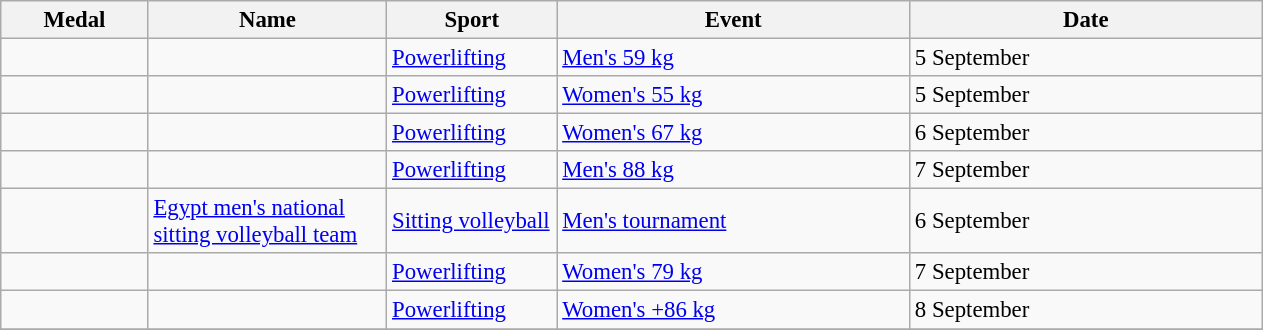<table class="wikitable sortable" style="font-size:95%">
<tr>
<th style="width:6em">Medal</th>
<th style="width:10em">Name</th>
<th style="width:7em">Sport</th>
<th style="width:15em">Event</th>
<th style="width:15em">Date</th>
</tr>
<tr>
<td></td>
<td></td>
<td><a href='#'>Powerlifting</a></td>
<td><a href='#'>Men's 59 kg</a></td>
<td>5 September</td>
</tr>
<tr>
<td></td>
<td></td>
<td><a href='#'>Powerlifting</a></td>
<td><a href='#'>Women's 55 kg</a></td>
<td>5 September</td>
</tr>
<tr>
<td></td>
<td></td>
<td><a href='#'>Powerlifting</a></td>
<td><a href='#'>Women's 67 kg</a></td>
<td>6 September</td>
</tr>
<tr>
<td></td>
<td></td>
<td><a href='#'>Powerlifting</a></td>
<td><a href='#'>Men's 88 kg</a></td>
<td>7 September</td>
</tr>
<tr>
<td></td>
<td><a href='#'>Egypt men's national sitting volleyball team</a><br></td>
<td><a href='#'>Sitting volleyball</a></td>
<td><a href='#'>Men's tournament</a></td>
<td>6 September</td>
</tr>
<tr>
<td></td>
<td></td>
<td><a href='#'>Powerlifting</a></td>
<td><a href='#'>Women's 79 kg</a></td>
<td>7 September</td>
</tr>
<tr>
<td></td>
<td></td>
<td><a href='#'>Powerlifting</a></td>
<td><a href='#'>Women's +86 kg</a></td>
<td>8 September</td>
</tr>
<tr>
</tr>
</table>
